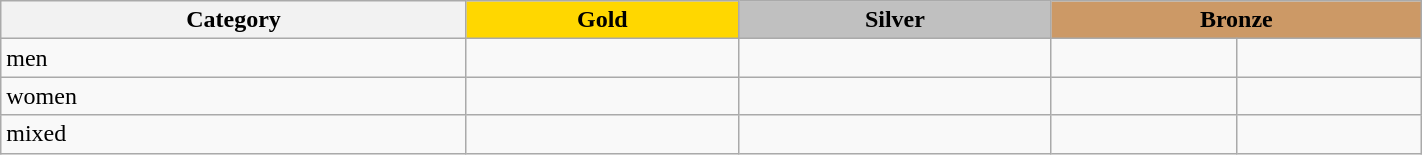<table class=wikitable  width=75%>
<tr>
<th>Category</th>
<th style="background: gold">Gold</th>
<th style="background: silver">Silver</th>
<th style="background: #cc9966" colspan=2>Bronze</th>
</tr>
<tr>
<td>men</td>
<td><br></td>
<td><br></td>
<td><br></td>
<td><br></td>
</tr>
<tr>
<td>women</td>
<td><br></td>
<td><br></td>
<td><br></td>
<td><br></td>
</tr>
<tr>
<td>mixed</td>
<td><br></td>
<td><br></td>
<td><br></td>
<td><br></td>
</tr>
</table>
